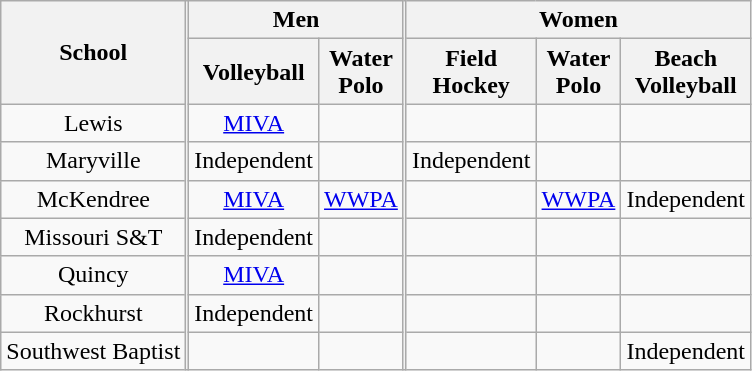<table class="wikitable" style="text-align:center">
<tr>
<th rowspan=2>School</th>
<th rowspan=11 width=1 style="padding:0"></th>
<th colspan=2>Men</th>
<th rowspan=11 width=1 style="padding:0"></th>
<th colspan=3>Women</th>
</tr>
<tr>
<th>Volleyball </th>
<th>Water<br>Polo </th>
<th>Field<br>Hockey</th>
<th>Water<br>Polo </th>
<th>Beach<br>Volleyball </th>
</tr>
<tr>
<td>Lewis</td>
<td><a href='#'>MIVA</a></td>
<td></td>
<td></td>
<td></td>
<td></td>
</tr>
<tr>
<td>Maryville</td>
<td>Independent</td>
<td></td>
<td>Independent</td>
<td></td>
<td></td>
</tr>
<tr>
<td>McKendree</td>
<td><a href='#'>MIVA</a></td>
<td><a href='#'>WWPA</a></td>
<td></td>
<td><a href='#'>WWPA</a></td>
<td>Independent</td>
</tr>
<tr>
<td>Missouri S&T</td>
<td>Independent</td>
<td></td>
<td></td>
<td></td>
<td></td>
</tr>
<tr>
<td>Quincy</td>
<td><a href='#'>MIVA</a></td>
<td></td>
<td></td>
<td></td>
<td></td>
</tr>
<tr>
<td>Rockhurst</td>
<td>Independent</td>
<td></td>
<td></td>
<td></td>
<td></td>
</tr>
<tr>
<td>Southwest Baptist</td>
<td></td>
<td></td>
<td></td>
<td></td>
<td>Independent</td>
</tr>
</table>
